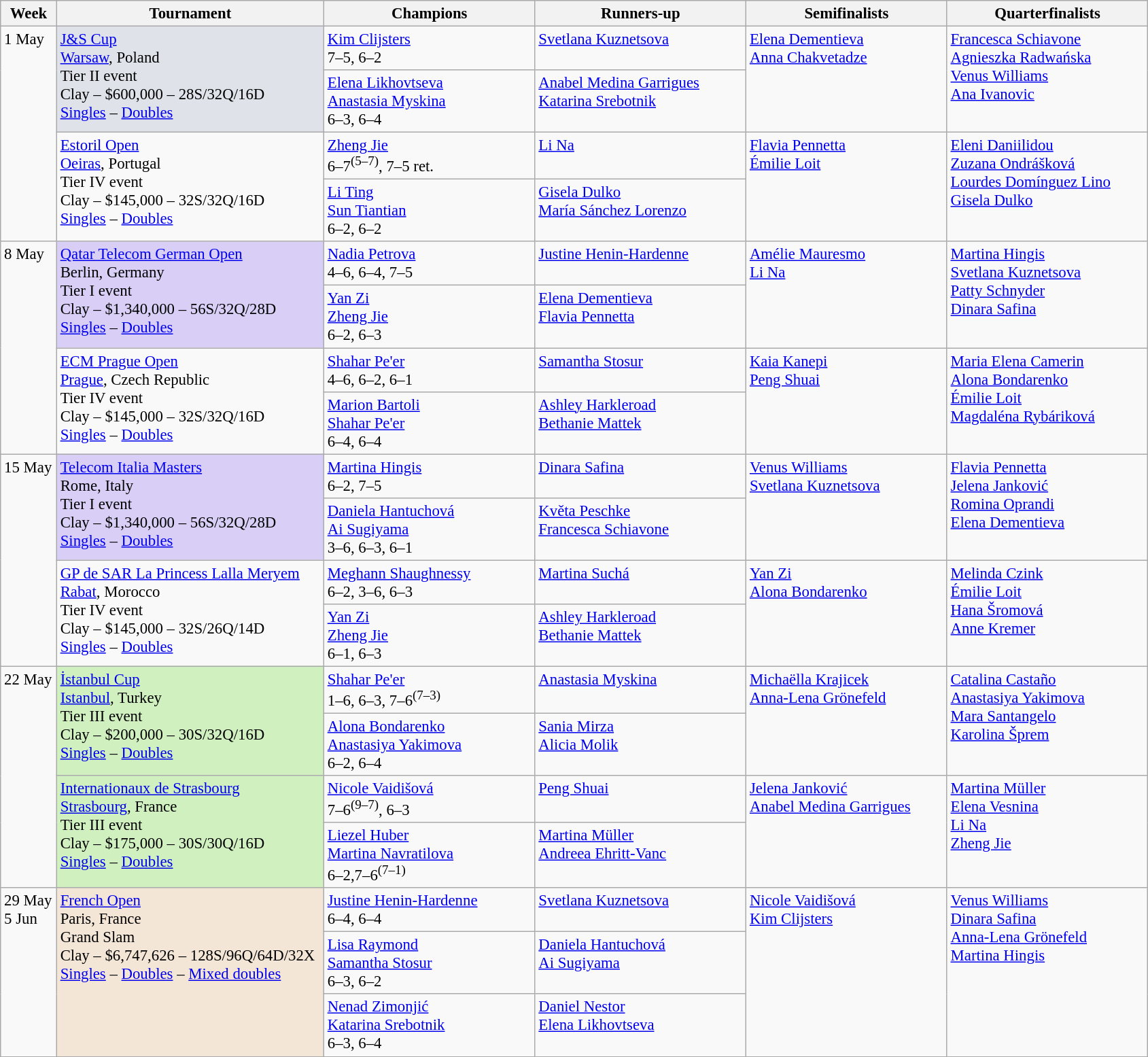<table class=wikitable style=font-size:95%>
<tr>
<th style="width:48px;">Week</th>
<th style="width:255px;">Tournament</th>
<th style="width:200px;">Champions</th>
<th style="width:200px;">Runners-up</th>
<th style="width:190px;">Semifinalists</th>
<th style="width:190px;">Quarterfinalists</th>
</tr>
<tr valign="top">
<td rowspan=4>1 May</td>
<td rowspan=2 bgcolor="#dfe2e9"><a href='#'>J&S Cup</a><br> <a href='#'>Warsaw</a>, Poland <br>Tier II event <br> Clay – $600,000 – 28S/32Q/16D<br><a href='#'>Singles</a> – <a href='#'>Doubles</a></td>
<td> <a href='#'>Kim Clijsters</a><br>7–5, 6–2</td>
<td> <a href='#'>Svetlana Kuznetsova</a></td>
<td rowspan=2> <a href='#'>Elena Dementieva</a><br> <a href='#'>Anna Chakvetadze</a></td>
<td rowspan=2> <a href='#'>Francesca Schiavone</a><br> <a href='#'>Agnieszka Radwańska</a><br> <a href='#'>Venus Williams</a><br> <a href='#'>Ana Ivanovic</a></td>
</tr>
<tr valign="top">
<td> <a href='#'>Elena Likhovtseva</a> <br>  <a href='#'>Anastasia Myskina</a><br> 6–3, 6–4</td>
<td> <a href='#'>Anabel Medina Garrigues</a> <br>  <a href='#'>Katarina Srebotnik</a></td>
</tr>
<tr valign="top">
<td rowspan=2><a href='#'>Estoril Open</a><br> <a href='#'>Oeiras</a>, Portugal <br>Tier IV event <br> Clay – $145,000 – 32S/32Q/16D<br><a href='#'>Singles</a> – <a href='#'>Doubles</a></td>
<td> <a href='#'>Zheng Jie</a><br>6–7<sup>(5–7)</sup>, 7–5 ret.</td>
<td> <a href='#'>Li Na</a></td>
<td rowspan=2> <a href='#'>Flavia Pennetta</a><br> <a href='#'>Émilie Loit</a></td>
<td rowspan=2> <a href='#'>Eleni Daniilidou</a><br> <a href='#'>Zuzana Ondrášková</a><br> <a href='#'>Lourdes Domínguez Lino</a><br> <a href='#'>Gisela Dulko</a></td>
</tr>
<tr valign="top">
<td> <a href='#'>Li Ting</a> <br>  <a href='#'>Sun Tiantian</a><br> 6–2, 6–2</td>
<td> <a href='#'>Gisela Dulko</a> <br>  <a href='#'>María Sánchez Lorenzo</a></td>
</tr>
<tr valign="top">
<td rowspan=4>8 May</td>
<td rowspan=2 bgcolor="#d8cef6"><a href='#'>Qatar Telecom German Open</a><br> Berlin, Germany <br>Tier I event <br> Clay – $1,340,000 – 56S/32Q/28D<br><a href='#'>Singles</a> – <a href='#'>Doubles</a></td>
<td> <a href='#'>Nadia Petrova</a><br>4–6, 6–4, 7–5</td>
<td> <a href='#'>Justine Henin-Hardenne</a></td>
<td rowspan=2> <a href='#'>Amélie Mauresmo</a><br> <a href='#'>Li Na</a></td>
<td rowspan=2> <a href='#'>Martina Hingis</a><br> <a href='#'>Svetlana Kuznetsova</a><br> <a href='#'>Patty Schnyder</a><br> <a href='#'>Dinara Safina</a></td>
</tr>
<tr valign="top">
<td> <a href='#'>Yan Zi</a> <br>  <a href='#'>Zheng Jie</a><br> 6–2, 6–3</td>
<td> <a href='#'>Elena Dementieva</a> <br>  <a href='#'>Flavia Pennetta</a></td>
</tr>
<tr valign="top">
<td rowspan=2><a href='#'>ECM Prague Open</a><br> <a href='#'>Prague</a>, Czech Republic <br>Tier IV event <br> Clay – $145,000 – 32S/32Q/16D<br><a href='#'>Singles</a> – <a href='#'>Doubles</a></td>
<td> <a href='#'>Shahar Pe'er</a><br>4–6, 6–2, 6–1</td>
<td> <a href='#'>Samantha Stosur</a></td>
<td rowspan=2> <a href='#'>Kaia Kanepi</a><br> <a href='#'>Peng Shuai</a></td>
<td rowspan=2> <a href='#'>Maria Elena Camerin</a><br> <a href='#'>Alona Bondarenko</a><br> <a href='#'>Émilie Loit</a><br> <a href='#'>Magdaléna Rybáriková</a></td>
</tr>
<tr valign="top">
<td> <a href='#'>Marion Bartoli</a> <br>  <a href='#'>Shahar Pe'er</a><br> 6–4, 6–4</td>
<td> <a href='#'>Ashley Harkleroad</a> <br>  <a href='#'>Bethanie Mattek</a></td>
</tr>
<tr valign="top">
<td rowspan=4>15 May</td>
<td rowspan=2 bgcolor="#d8cef6"><a href='#'>Telecom Italia Masters</a><br> Rome, Italy <br>Tier I event <br> Clay – $1,340,000 – 56S/32Q/28D<br><a href='#'>Singles</a> – <a href='#'>Doubles</a></td>
<td> <a href='#'>Martina Hingis</a><br>6–2, 7–5</td>
<td> <a href='#'>Dinara Safina</a></td>
<td rowspan=2> <a href='#'>Venus Williams</a><br> <a href='#'>Svetlana Kuznetsova</a></td>
<td rowspan=2> <a href='#'>Flavia Pennetta</a><br> <a href='#'>Jelena Janković</a><br> <a href='#'>Romina Oprandi</a><br> <a href='#'>Elena Dementieva</a></td>
</tr>
<tr valign="top">
<td> <a href='#'>Daniela Hantuchová</a> <br>  <a href='#'>Ai Sugiyama</a><br> 3–6, 6–3, 6–1</td>
<td> <a href='#'>Květa Peschke</a> <br>  <a href='#'>Francesca Schiavone</a></td>
</tr>
<tr valign="top">
<td rowspan=2><a href='#'>GP de SAR La Princess Lalla Meryem</a><br> <a href='#'>Rabat</a>, Morocco <br>Tier IV event <br> Clay – $145,000 – 32S/26Q/14D<br><a href='#'>Singles</a> – <a href='#'>Doubles</a></td>
<td> <a href='#'>Meghann Shaughnessy</a><br>6–2, 3–6, 6–3</td>
<td> <a href='#'>Martina Suchá</a></td>
<td rowspan=2> <a href='#'>Yan Zi</a><br> <a href='#'>Alona Bondarenko</a></td>
<td rowspan=2> <a href='#'>Melinda Czink</a><br> <a href='#'>Émilie Loit</a><br> <a href='#'>Hana Šromová</a><br> <a href='#'>Anne Kremer</a></td>
</tr>
<tr valign="top">
<td> <a href='#'>Yan Zi</a> <br>  <a href='#'>Zheng Jie</a><br> 6–1, 6–3</td>
<td> <a href='#'>Ashley Harkleroad</a> <br>  <a href='#'>Bethanie Mattek</a></td>
</tr>
<tr valign="top">
<td rowspan=4>22 May</td>
<td rowspan=2 bgcolor="#d0f0c0"><a href='#'>İstanbul Cup</a><br> <a href='#'>Istanbul</a>, Turkey <br>Tier III event <br> Clay – $200,000 – 30S/32Q/16D<br><a href='#'>Singles</a> – <a href='#'>Doubles</a></td>
<td> <a href='#'>Shahar Pe'er</a><br>1–6, 6–3, 7–6<sup>(7–3)</sup></td>
<td> <a href='#'>Anastasia Myskina</a></td>
<td rowspan=2> <a href='#'>Michaëlla Krajicek</a><br> <a href='#'>Anna-Lena Grönefeld</a></td>
<td rowspan=2> <a href='#'>Catalina Castaño</a><br> <a href='#'>Anastasiya Yakimova</a><br> <a href='#'>Mara Santangelo</a><br> <a href='#'>Karolina Šprem</a></td>
</tr>
<tr valign="top">
<td> <a href='#'>Alona Bondarenko</a> <br>  <a href='#'>Anastasiya Yakimova</a><br> 6–2, 6–4</td>
<td> <a href='#'>Sania Mirza</a> <br>  <a href='#'>Alicia Molik</a></td>
</tr>
<tr valign="top">
<td rowspan=2 bgcolor="#d0f0c0"><a href='#'>Internationaux de Strasbourg</a><br> <a href='#'>Strasbourg</a>, France <br>Tier III event <br> Clay – $175,000 – 30S/30Q/16D<br><a href='#'>Singles</a> – <a href='#'>Doubles</a></td>
<td> <a href='#'>Nicole Vaidišová</a><br>7–6<sup>(9–7)</sup>, 6–3</td>
<td> <a href='#'>Peng Shuai</a></td>
<td rowspan=2> <a href='#'>Jelena Janković</a><br> <a href='#'>Anabel Medina Garrigues</a></td>
<td rowspan=2> <a href='#'>Martina Müller</a><br> <a href='#'>Elena Vesnina</a><br> <a href='#'>Li Na</a><br> <a href='#'>Zheng Jie</a></td>
</tr>
<tr valign="top">
<td> <a href='#'>Liezel Huber</a> <br>  <a href='#'>Martina Navratilova</a><br> 6–2,7–6<sup>(7–1)</sup></td>
<td> <a href='#'>Martina Müller</a> <br>  <a href='#'>Andreea Ehritt-Vanc</a></td>
</tr>
<tr valign="top">
<td rowspan=3>29 May<br>5 Jun</td>
<td style="background:#F3E6D7;" rowspan="3"><a href='#'>French Open</a><br> Paris, France <br>Grand Slam<br>Clay – $6,747,626 – 128S/96Q/64D/32X<br><a href='#'>Singles</a> – <a href='#'>Doubles</a> – <a href='#'>Mixed doubles</a></td>
<td> <a href='#'>Justine Henin-Hardenne</a><br>6–4, 6–4</td>
<td> <a href='#'>Svetlana Kuznetsova</a></td>
<td rowspan=3> <a href='#'>Nicole Vaidišová</a><br> <a href='#'>Kim Clijsters</a></td>
<td rowspan=3> <a href='#'>Venus Williams</a><br> <a href='#'>Dinara Safina</a><br> <a href='#'>Anna-Lena Grönefeld</a><br> <a href='#'>Martina Hingis</a></td>
</tr>
<tr valign="top">
<td> <a href='#'>Lisa Raymond</a> <br>  <a href='#'>Samantha Stosur</a><br> 6–3, 6–2</td>
<td> <a href='#'>Daniela Hantuchová</a> <br>  <a href='#'>Ai Sugiyama</a></td>
</tr>
<tr valign="top">
<td> <a href='#'>Nenad Zimonjić</a> <br>  <a href='#'>Katarina Srebotnik</a><br> 6–3, 6–4</td>
<td> <a href='#'>Daniel Nestor</a> <br>  <a href='#'>Elena Likhovtseva</a></td>
</tr>
</table>
